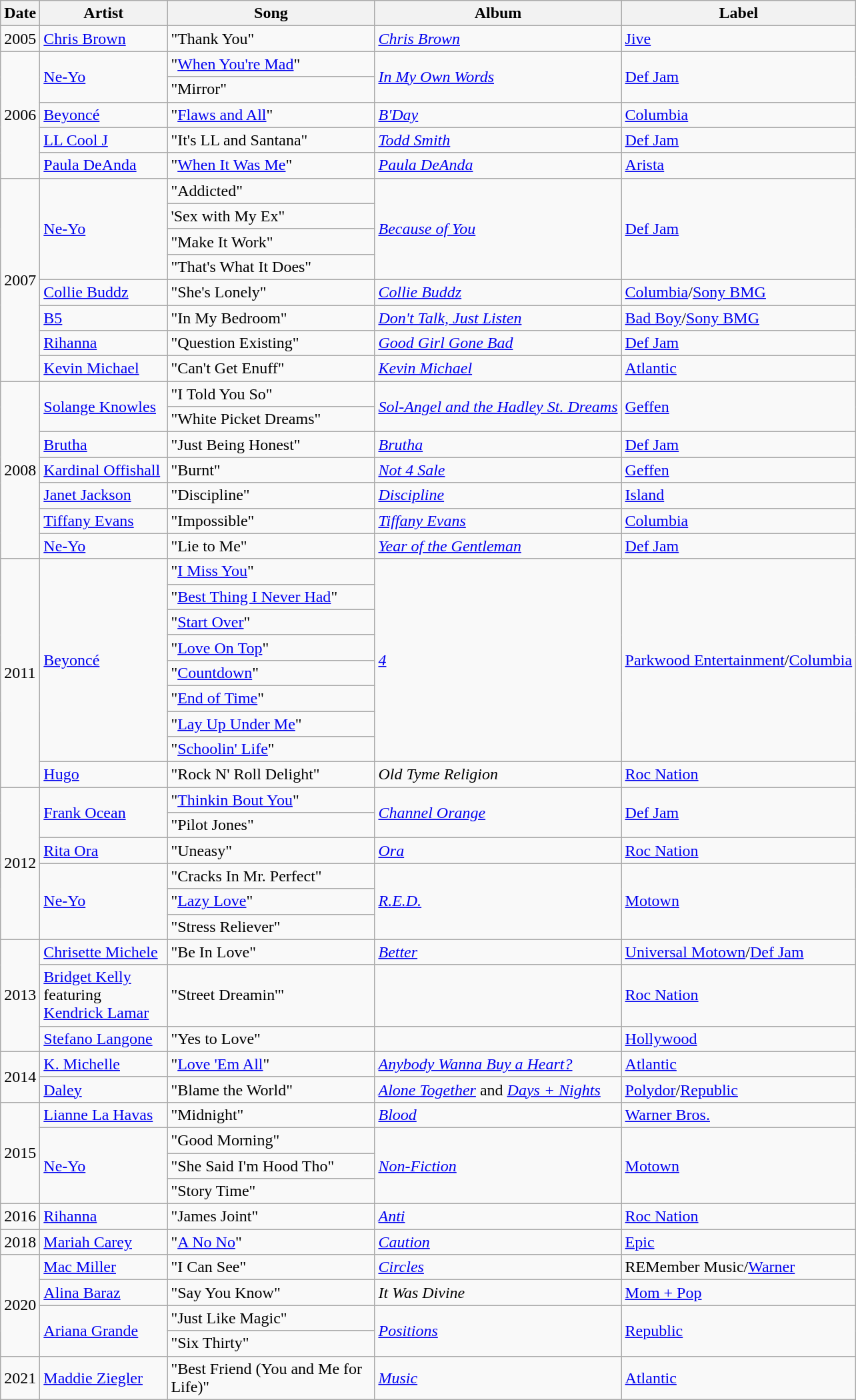<table class="wikitable">
<tr>
<th>Date</th>
<th width="120">Artist</th>
<th width="200">Song</th>
<th>Album</th>
<th>Label</th>
</tr>
<tr>
<td rowspan="1">2005</td>
<td rowspan="1"><a href='#'>Chris Brown</a></td>
<td>"Thank You"</td>
<td rowspan="1"><em><a href='#'>Chris Brown</a></em></td>
<td rowspan="1"><a href='#'>Jive</a></td>
</tr>
<tr>
<td rowspan="5">2006</td>
<td rowspan="2"><a href='#'>Ne-Yo</a></td>
<td>"<a href='#'>When You're Mad</a>"</td>
<td rowspan="2"><em><a href='#'>In My Own Words</a></em></td>
<td rowspan="2"><a href='#'>Def Jam</a></td>
</tr>
<tr>
<td>"Mirror"</td>
</tr>
<tr>
<td><a href='#'>Beyoncé</a></td>
<td>"<a href='#'>Flaws and All</a>"</td>
<td><em><a href='#'>B'Day</a></em></td>
<td><a href='#'>Columbia</a></td>
</tr>
<tr>
<td><a href='#'>LL Cool J</a></td>
<td>"It's LL and Santana"</td>
<td><em><a href='#'>Todd Smith</a></em></td>
<td><a href='#'>Def Jam</a></td>
</tr>
<tr>
<td><a href='#'>Paula DeAnda</a></td>
<td>"<a href='#'>When It Was Me</a>"</td>
<td><em><a href='#'>Paula DeAnda</a></em></td>
<td><a href='#'>Arista</a></td>
</tr>
<tr>
<td rowspan="8">2007</td>
<td rowspan="4"><a href='#'>Ne-Yo</a></td>
<td>"Addicted"</td>
<td rowspan="4"><em><a href='#'>Because of You</a></em></td>
<td rowspan="4"><a href='#'>Def Jam</a></td>
</tr>
<tr>
<td>'Sex with My Ex"</td>
</tr>
<tr>
<td>"Make It Work"</td>
</tr>
<tr>
<td>"That's What It Does"</td>
</tr>
<tr>
<td><a href='#'>Collie Buddz</a></td>
<td>"She's Lonely"</td>
<td><em><a href='#'>Collie Buddz</a></em></td>
<td><a href='#'>Columbia</a>/<a href='#'>Sony BMG</a></td>
</tr>
<tr>
<td><a href='#'>B5</a></td>
<td>"In My Bedroom"</td>
<td><em><a href='#'>Don't Talk, Just Listen</a></em></td>
<td><a href='#'>Bad Boy</a>/<a href='#'>Sony BMG</a></td>
</tr>
<tr>
<td><a href='#'>Rihanna</a></td>
<td>"Question Existing"</td>
<td><em><a href='#'>Good Girl Gone Bad</a></em></td>
<td><a href='#'>Def Jam</a></td>
</tr>
<tr>
<td><a href='#'>Kevin Michael</a></td>
<td>"Can't Get Enuff"</td>
<td><em><a href='#'>Kevin Michael</a></em></td>
<td><a href='#'>Atlantic</a></td>
</tr>
<tr>
<td rowspan="7">2008</td>
<td rowspan="2"><a href='#'>Solange Knowles</a></td>
<td>"I Told You So"</td>
<td rowspan="2"><em><a href='#'>Sol-Angel and the Hadley St. Dreams</a></em></td>
<td rowspan="2"><a href='#'>Geffen</a></td>
</tr>
<tr>
<td>"White Picket Dreams"</td>
</tr>
<tr>
<td><a href='#'>Brutha</a></td>
<td>"Just Being Honest"</td>
<td><em><a href='#'>Brutha</a></em></td>
<td><a href='#'>Def Jam</a></td>
</tr>
<tr>
<td><a href='#'>Kardinal Offishall</a></td>
<td>"Burnt"</td>
<td><em><a href='#'>Not 4 Sale</a></em></td>
<td><a href='#'>Geffen</a></td>
</tr>
<tr>
<td><a href='#'>Janet Jackson</a></td>
<td>"Discipline"</td>
<td><em><a href='#'>Discipline</a></em></td>
<td><a href='#'>Island</a></td>
</tr>
<tr>
<td><a href='#'>Tiffany Evans</a></td>
<td>"Impossible"</td>
<td><em><a href='#'>Tiffany Evans</a></em></td>
<td><a href='#'>Columbia</a></td>
</tr>
<tr>
<td><a href='#'>Ne-Yo</a></td>
<td>"Lie to Me"</td>
<td><em><a href='#'>Year of the Gentleman</a></em></td>
<td><a href='#'>Def Jam</a></td>
</tr>
<tr>
<td rowspan="9">2011</td>
<td rowspan="8"><a href='#'>Beyoncé</a></td>
<td>"<a href='#'>I Miss You</a>"</td>
<td rowspan="8"><em><a href='#'>4</a></em></td>
<td rowspan="8"><a href='#'>Parkwood Entertainment</a>/<a href='#'>Columbia</a></td>
</tr>
<tr>
<td>"<a href='#'>Best Thing I Never Had</a>"</td>
</tr>
<tr>
<td>"<a href='#'>Start Over</a>"</td>
</tr>
<tr>
<td>"<a href='#'>Love On Top</a>"</td>
</tr>
<tr>
<td>"<a href='#'>Countdown</a>"</td>
</tr>
<tr>
<td>"<a href='#'>End of Time</a>"</td>
</tr>
<tr>
<td>"<a href='#'>Lay Up Under Me</a>"</td>
</tr>
<tr>
<td>"<a href='#'>Schoolin' Life</a>"</td>
</tr>
<tr>
<td><a href='#'>Hugo</a></td>
<td>"Rock N' Roll Delight"</td>
<td><em>Old Tyme Religion</em></td>
<td><a href='#'>Roc Nation</a></td>
</tr>
<tr>
<td rowspan="6">2012</td>
<td rowspan="2"><a href='#'>Frank Ocean</a></td>
<td>"<a href='#'>Thinkin Bout You</a>"</td>
<td rowspan="2"><em><a href='#'>Channel Orange</a></em></td>
<td rowspan="2"><a href='#'>Def Jam</a></td>
</tr>
<tr>
<td>"Pilot Jones"</td>
</tr>
<tr>
<td><a href='#'>Rita Ora</a></td>
<td>"Uneasy"</td>
<td><em><a href='#'>Ora</a></em></td>
<td><a href='#'>Roc Nation</a></td>
</tr>
<tr>
<td rowspan="3"><a href='#'>Ne-Yo</a></td>
<td>"Cracks In Mr. Perfect"</td>
<td rowspan="3"><em><a href='#'>R.E.D.</a></em></td>
<td rowspan="3"><a href='#'>Motown</a></td>
</tr>
<tr>
<td>"<a href='#'>Lazy Love</a>"</td>
</tr>
<tr>
<td>"Stress Reliever"</td>
</tr>
<tr>
<td rowspan="3">2013</td>
<td><a href='#'>Chrisette Michele</a></td>
<td>"Be In Love"</td>
<td><em><a href='#'>Better</a></em></td>
<td><a href='#'>Universal Motown</a>/<a href='#'>Def Jam</a></td>
</tr>
<tr>
<td><a href='#'>Bridget Kelly</a> featuring <a href='#'>Kendrick Lamar</a></td>
<td>"Street Dreamin'"</td>
<td></td>
<td><a href='#'>Roc Nation</a></td>
</tr>
<tr>
<td><a href='#'>Stefano Langone</a></td>
<td>"Yes to Love"</td>
<td></td>
<td><a href='#'>Hollywood</a></td>
</tr>
<tr>
<td rowspan="2">2014</td>
<td><a href='#'>K. Michelle</a></td>
<td>"<a href='#'>Love 'Em All</a>"</td>
<td><em><a href='#'>Anybody Wanna Buy a Heart?</a></em></td>
<td><a href='#'>Atlantic</a></td>
</tr>
<tr>
<td><a href='#'>Daley</a></td>
<td>"Blame the World"</td>
<td><a href='#'><em>Alone Together</em></a> and <em><a href='#'>Days + Nights</a></em></td>
<td><a href='#'>Polydor</a>/<a href='#'>Republic</a></td>
</tr>
<tr>
<td rowspan="4">2015</td>
<td><a href='#'>Lianne La Havas</a></td>
<td>"Midnight"</td>
<td><em><a href='#'>Blood</a></em></td>
<td><a href='#'>Warner Bros.</a></td>
</tr>
<tr>
<td rowspan="3"><a href='#'>Ne-Yo</a></td>
<td>"Good Morning"</td>
<td rowspan="3"><em><a href='#'>Non-Fiction</a></em></td>
<td rowspan="3"><a href='#'>Motown</a></td>
</tr>
<tr>
<td>"She Said I'm Hood Tho"</td>
</tr>
<tr>
<td>"Story Time"</td>
</tr>
<tr>
<td rowspan="1">2016</td>
<td><a href='#'>Rihanna</a></td>
<td>"James Joint"</td>
<td><em><a href='#'>Anti</a></em></td>
<td rowspan="1"><a href='#'>Roc Nation</a></td>
</tr>
<tr>
<td>2018</td>
<td><a href='#'>Mariah Carey</a></td>
<td>"<a href='#'>A No No</a>"</td>
<td><a href='#'><em>Caution</em></a></td>
<td><a href='#'>Epic</a></td>
</tr>
<tr>
<td rowspan="4">2020</td>
<td><a href='#'>Mac Miller</a></td>
<td>"I Can See"</td>
<td><a href='#'><em>Circles</em></a></td>
<td>REMember Music/<a href='#'>Warner</a></td>
</tr>
<tr>
<td><a href='#'>Alina Baraz</a></td>
<td>"Say You Know"</td>
<td><em>It Was Divine</em></td>
<td><a href='#'>Mom + Pop</a></td>
</tr>
<tr>
<td rowspan="2"><a href='#'>Ariana Grande</a></td>
<td>"Just Like Magic"</td>
<td rowspan="2"><a href='#'><em>Positions</em></a></td>
<td rowspan="2"><a href='#'>Republic</a></td>
</tr>
<tr>
<td>"Six Thirty"</td>
</tr>
<tr>
<td>2021</td>
<td><a href='#'>Maddie Ziegler</a></td>
<td>"Best Friend (You and Me for Life)"</td>
<td><a href='#'><em>Music</em></a></td>
<td><a href='#'>Atlantic</a></td>
</tr>
</table>
